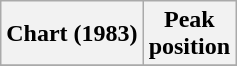<table class="wikitable plainrowheaders">
<tr>
<th>Chart (1983)</th>
<th>Peak<br>position</th>
</tr>
<tr>
</tr>
</table>
